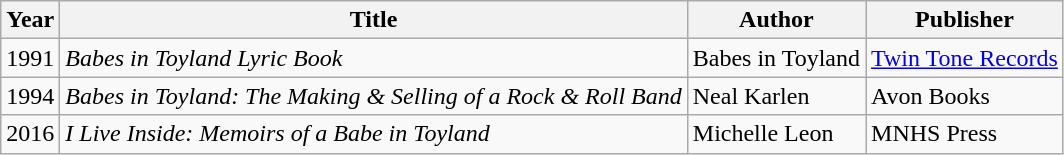<table class="wikitable">
<tr>
<th>Year</th>
<th>Title</th>
<th>Author</th>
<th>Publisher</th>
</tr>
<tr>
<td>1991</td>
<td><em>Babes in Toyland Lyric Book</em></td>
<td>Babes in Toyland</td>
<td><a href='#'>Twin Tone Records</a></td>
</tr>
<tr>
<td>1994</td>
<td><em>Babes in Toyland: The Making & Selling of a Rock & Roll Band</em></td>
<td>Neal Karlen</td>
<td>Avon Books</td>
</tr>
<tr>
<td>2016</td>
<td><em>I Live Inside: Memoirs of a Babe in Toyland</em></td>
<td>Michelle Leon</td>
<td>MNHS Press</td>
</tr>
</table>
